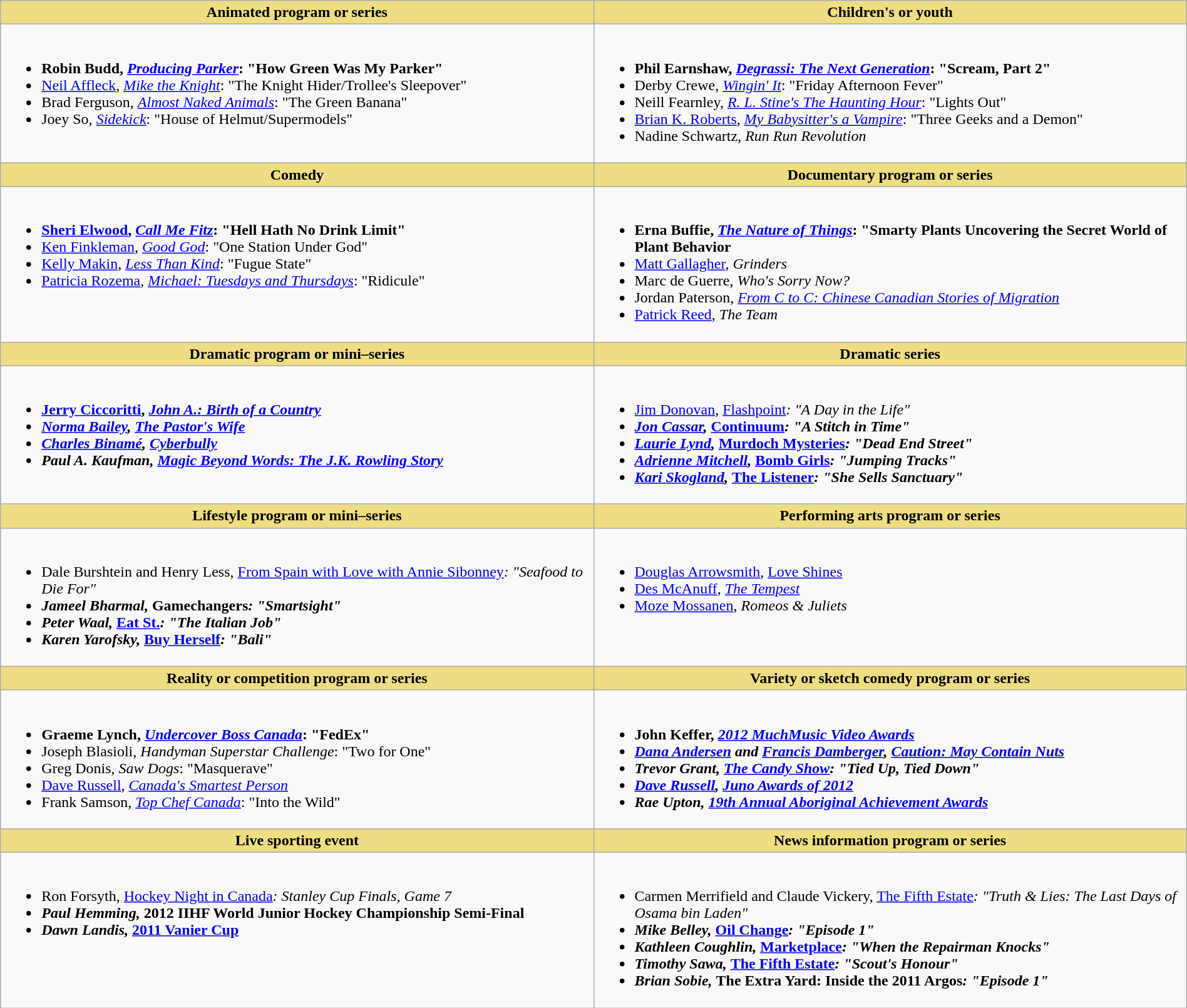<table class=wikitable width="100%">
<tr>
<th style="background:#EEDD82; width:50%">Animated program or series</th>
<th style="background:#EEDD82; width:50%">Children's or youth</th>
</tr>
<tr>
<td valign="top"><br><ul><li> <strong>Robin Budd, <em><a href='#'>Producing Parker</a></em>: "How Green Was My Parker"</strong></li><li><a href='#'>Neil Affleck</a>, <em><a href='#'>Mike the Knight</a></em>: "The Knight Hider/Trollee's Sleepover"</li><li>Brad Ferguson, <em><a href='#'>Almost Naked Animals</a></em>: "The Green Banana"</li><li>Joey So, <em><a href='#'>Sidekick</a></em>: "House of Helmut/Supermodels"</li></ul></td>
<td valign="top"><br><ul><li> <strong>Phil Earnshaw, <em><a href='#'>Degrassi: The Next Generation</a></em>: "Scream, Part 2"</strong></li><li>Derby Crewe, <em><a href='#'>Wingin' It</a></em>: "Friday Afternoon Fever"</li><li>Neill Fearnley, <em><a href='#'>R. L. Stine's The Haunting Hour</a></em>: "Lights Out"</li><li><a href='#'>Brian K. Roberts</a>, <em><a href='#'>My Babysitter's a Vampire</a></em>: "Three Geeks and a Demon"</li><li>Nadine Schwartz, <em>Run Run Revolution</em></li></ul></td>
</tr>
<tr>
<th style="background:#EEDD82; width:50%">Comedy</th>
<th style="background:#EEDD82; width:50%">Documentary program or series</th>
</tr>
<tr>
<td valign="top"><br><ul><li> <strong><a href='#'>Sheri Elwood</a>, <em><a href='#'>Call Me Fitz</a></em>: "Hell Hath No Drink Limit"</strong></li><li><a href='#'>Ken Finkleman</a>, <em><a href='#'>Good God</a></em>: "One Station Under God"</li><li><a href='#'>Kelly Makin</a>, <em><a href='#'>Less Than Kind</a></em>: "Fugue State"</li><li><a href='#'>Patricia Rozema</a>, <em><a href='#'>Michael: Tuesdays and Thursdays</a></em>: "Ridicule"</li></ul></td>
<td valign="top"><br><ul><li> <strong>Erna Buffie, <em><a href='#'>The Nature of Things</a></em>: "Smarty Plants Uncovering the Secret World of Plant Behavior</strong></li><li><a href='#'>Matt Gallagher</a>, <em>Grinders</em></li><li>Marc de Guerre, <em>Who's Sorry Now?</em></li><li>Jordan Paterson, <em><a href='#'>From C to C: Chinese Canadian Stories of Migration</a></em></li><li><a href='#'>Patrick Reed</a>, <em>The Team</em></li></ul></td>
</tr>
<tr>
<th style="background:#EEDD82; width:50%">Dramatic program or mini–series</th>
<th style="background:#EEDD82; width:50%">Dramatic series</th>
</tr>
<tr>
<td valign="top"><br><ul><li> <strong><a href='#'>Jerry Ciccoritti</a>, <em><a href='#'>John A.: Birth of a Country</a><strong><em></li><li><a href='#'>Norma Bailey</a>, </em><a href='#'>The Pastor's Wife</a><em></li><li><a href='#'>Charles Binamé</a>, </em><a href='#'>Cyberbully</a><em></li><li>Paul A. Kaufman, </em><a href='#'>Magic Beyond Words: The J.K. Rowling Story</a><em></li></ul></td>
<td valign="top"><br><ul><li> </strong><a href='#'>Jim Donovan</a>, </em><a href='#'>Flashpoint</a><em>: "A Day in the Life"<strong></li><li><a href='#'>Jon Cassar</a>, </em><a href='#'>Continuum</a><em>: "A Stitch in Time"</li><li><a href='#'>Laurie Lynd</a>, </em><a href='#'>Murdoch Mysteries</a><em>: "Dead End Street"</li><li><a href='#'>Adrienne Mitchell</a>, </em><a href='#'>Bomb Girls</a><em>: "Jumping Tracks"</li><li><a href='#'>Kari Skogland</a>, </em><a href='#'>The Listener</a><em>: "She Sells Sanctuary"</li></ul></td>
</tr>
<tr>
<th style="background:#EEDD82; width:50%">Lifestyle program or mini–series</th>
<th style="background:#EEDD82; width:50%">Performing arts program or series</th>
</tr>
<tr>
<td valign="top"><br><ul><li> </strong>Dale Burshtein and Henry Less, </em><a href='#'>From Spain with Love with Annie Sibonney</a><em>: "Seafood to Die For"<strong></li><li>Jameel Bharmal, </em>Gamechangers<em>: "Smartsight"</li><li>Peter Waal, </em><a href='#'>Eat St.</a><em>: "The Italian Job"</li><li>Karen Yarofsky, </em><a href='#'>Buy Herself</a><em>: "Bali"</li></ul></td>
<td valign="top"><br><ul><li> </strong><a href='#'>Douglas Arrowsmith</a>, </em><a href='#'>Love Shines</a></em></strong></li><li><a href='#'>Des McAnuff</a>, <em><a href='#'>The Tempest</a></em></li><li><a href='#'>Moze Mossanen</a>, <em>Romeos & Juliets</em></li></ul></td>
</tr>
<tr>
<th style="background:#EEDD82; width:50%">Reality or competition program or series</th>
<th style="background:#EEDD82; width:50%">Variety or sketch comedy program or series</th>
</tr>
<tr>
<td valign="top"><br><ul><li> <strong>Graeme Lynch, <em><a href='#'>Undercover Boss Canada</a></em>: "FedEx"</strong></li><li>Joseph Blasioli, <em>Handyman Superstar Challenge</em>: "Two for One"</li><li>Greg Donis, <em>Saw Dogs</em>: "Masquerave"</li><li><a href='#'>Dave Russell</a>, <em><a href='#'>Canada's Smartest Person</a></em></li><li>Frank Samson, <em><a href='#'>Top Chef Canada</a></em>: "Into the Wild"</li></ul></td>
<td valign="top"><br><ul><li> <strong>John Keffer, <em><a href='#'>2012 MuchMusic Video Awards</a><strong><em></li><li><a href='#'>Dana Andersen</a> and <a href='#'>Francis Damberger</a>, </em><a href='#'>Caution: May Contain Nuts</a><em></li><li>Trevor Grant, </em><a href='#'>The Candy Show</a><em>: "Tied Up, Tied Down"</li><li><a href='#'>Dave Russell</a>, </em><a href='#'>Juno Awards of 2012</a><em></li><li>Rae Upton, </em><a href='#'>19th Annual Aboriginal Achievement Awards</a><em></li></ul></td>
</tr>
<tr>
<th style="background:#EEDD82; width:50%">Live sporting event</th>
<th style="background:#EEDD82; width:50%">News information program or series</th>
</tr>
<tr>
<td valign="top"><br><ul><li> </strong>Ron Forsyth, </em><a href='#'>Hockey Night in Canada</a><em>: Stanley Cup Finals, Game 7<strong></li><li>Paul Hemming, </em>2012 IIHF World Junior Hockey Championship Semi-Final<em></li><li>Dawn Landis, </em><a href='#'>2011 Vanier Cup</a><em></li></ul></td>
<td valign="top"><br><ul><li> </strong>Carmen Merrifield and Claude Vickery, </em><a href='#'>The Fifth Estate</a><em>: "Truth & Lies: The Last Days of Osama bin Laden"<strong></li><li>Mike Belley, </em><a href='#'>Oil Change</a><em>: "Episode 1"</li><li>Kathleen Coughlin, </em><a href='#'>Marketplace</a><em>: "When the Repairman Knocks"</li><li>Timothy Sawa, </em><a href='#'>The Fifth Estate</a><em>: "Scout's Honour"</li><li>Brian Sobie, </em>The Extra Yard: Inside the 2011 Argos<em>: "Episode 1"</li></ul></td>
</tr>
</table>
